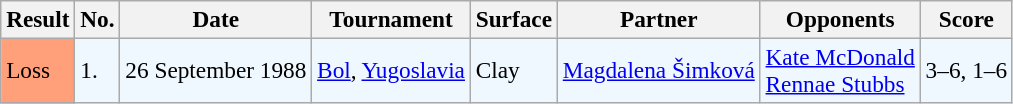<table class="sortable wikitable" style=font-size:97%>
<tr>
<th>Result</th>
<th>No.</th>
<th>Date</th>
<th>Tournament</th>
<th>Surface</th>
<th>Partner</th>
<th>Opponents</th>
<th>Score</th>
</tr>
<tr style="background:#f0f8ff;">
<td style="background:#ffa07a;">Loss</td>
<td>1.</td>
<td>26 September 1988</td>
<td><a href='#'>Bol</a>, <a href='#'>Yugoslavia</a></td>
<td>Clay</td>
<td> <a href='#'>Magdalena Šimková</a></td>
<td> <a href='#'>Kate McDonald</a> <br>  <a href='#'>Rennae Stubbs</a></td>
<td>3–6, 1–6</td>
</tr>
</table>
